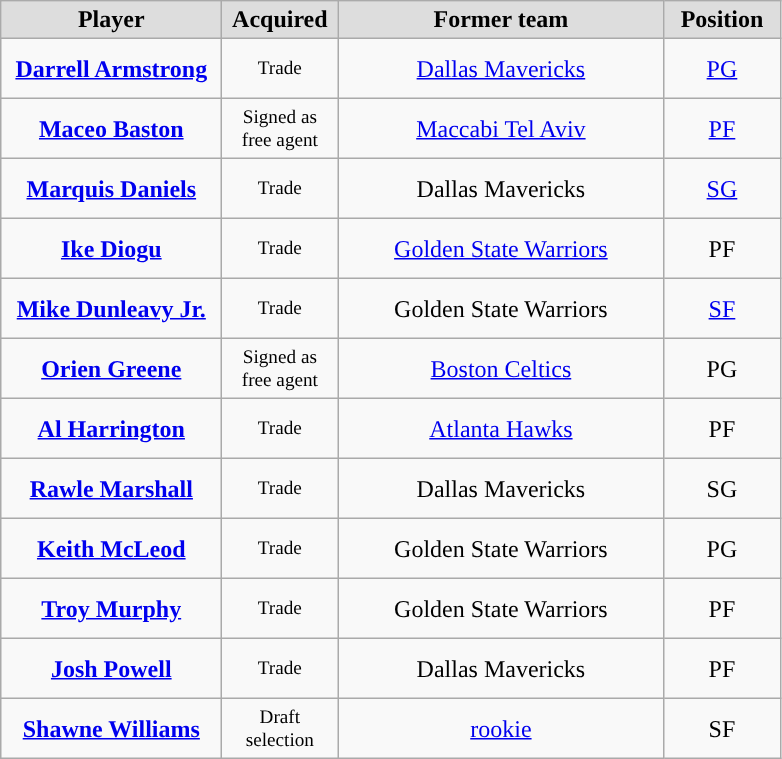<table class="wikitable" style="text-align: center">
<tr align="center" bgcolor="#dddddd">
<td style="width:140px"><strong>Player</strong></td>
<td style="width:70px"><strong>Acquired</strong></td>
<td style="width:210px"><strong>Former team</strong></td>
<td style="width:70px"><strong>Position</strong></td>
</tr>
<tr style="height:40px">
<td><strong><a href='#'>Darrell Armstrong</a></strong></td>
<td style="font-size: 80%">Trade</td>
<td><a href='#'>Dallas Mavericks</a></td>
<td><a href='#'>PG</a></td>
</tr>
<tr style="height:40px">
<td><strong><a href='#'>Maceo Baston</a></strong></td>
<td style="font-size: 80%">Signed as free agent</td>
<td><a href='#'>Maccabi Tel Aviv</a></td>
<td><a href='#'>PF</a></td>
</tr>
<tr style="height:40px">
<td><strong><a href='#'>Marquis Daniels</a></strong></td>
<td style="font-size: 80%">Trade</td>
<td>Dallas Mavericks</td>
<td><a href='#'>SG</a></td>
</tr>
<tr style="height:40px">
<td><strong><a href='#'>Ike Diogu</a></strong></td>
<td style="font-size: 80%">Trade</td>
<td><a href='#'>Golden State Warriors</a></td>
<td>PF</td>
</tr>
<tr style="height:40px">
<td><strong><a href='#'>Mike Dunleavy Jr.</a></strong></td>
<td style="font-size: 80%">Trade</td>
<td>Golden State Warriors</td>
<td><a href='#'>SF</a></td>
</tr>
<tr style="height:40px">
<td><strong><a href='#'>Orien Greene</a></strong></td>
<td style="font-size: 80%">Signed as free agent</td>
<td><a href='#'>Boston Celtics</a></td>
<td>PG</td>
</tr>
<tr style="height:40px">
<td><strong><a href='#'>Al Harrington</a></strong></td>
<td style="font-size: 80%">Trade</td>
<td><a href='#'>Atlanta Hawks</a></td>
<td>PF</td>
</tr>
<tr style="height:40px">
<td><strong><a href='#'>Rawle Marshall</a></strong></td>
<td style="font-size: 80%">Trade</td>
<td>Dallas Mavericks</td>
<td>SG</td>
</tr>
<tr style="height:40px">
<td><strong><a href='#'>Keith McLeod</a></strong></td>
<td style="font-size: 80%">Trade</td>
<td>Golden State Warriors</td>
<td>PG</td>
</tr>
<tr style="height:40px">
<td><strong><a href='#'>Troy Murphy</a></strong></td>
<td style="font-size: 80%">Trade</td>
<td>Golden State Warriors</td>
<td>PF</td>
</tr>
<tr style="height:40px">
<td><strong><a href='#'>Josh Powell</a></strong></td>
<td style="font-size: 80%">Trade</td>
<td>Dallas Mavericks</td>
<td>PF</td>
</tr>
<tr style="height:40px">
<td><strong><a href='#'>Shawne Williams</a></strong></td>
<td style="font-size: 80%">Draft selection</td>
<td><a href='#'>rookie</a></td>
<td>SF</td>
</tr>
</table>
